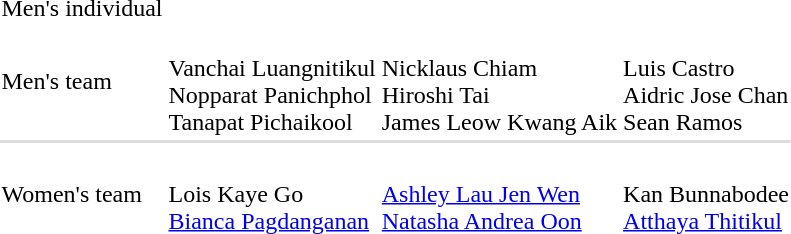<table>
<tr>
<td>Men's individual</td>
<td nowrap=true></td>
<td></td>
<td nowrap=true></td>
</tr>
<tr>
<td>Men's team</td>
<td><br>Vanchai Luangnitikul<br>Nopparat Panichphol<br>Tanapat Pichaikool</td>
<td nowrap=true><br>Nicklaus Chiam<br>Hiroshi Tai<br>James Leow Kwang Aik</td>
<td><br>Luis Castro<br>Aidric Jose Chan<br>Sean Ramos</td>
</tr>
<tr style="background:#dddddd;">
<td colspan=7></td>
</tr>
<tr>
<td></td>
<td></td>
<td></td>
<td></td>
</tr>
<tr>
<td>Women's team</td>
<td nowrap=true><br>Lois Kaye Go<br><a href='#'>Bianca Pagdanganan</a></td>
<td><br><a href='#'>Ashley Lau Jen Wen</a><br><a href='#'>Natasha Andrea Oon</a></td>
<td><br>Kan Bunnabodee<br><a href='#'>Atthaya Thitikul</a></td>
</tr>
</table>
